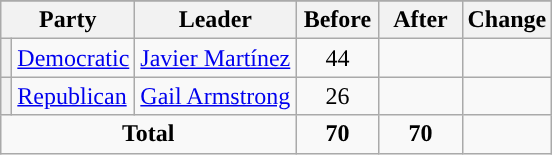<table class="wikitable" style="text-align:center;">
<tr>
</tr>
<tr>
<th colspan=2>Party</th>
<th>Leader</th>
<th style="width:3em">Before</th>
<th style="width:3em">After</th>
<th style="width:3em">Change</th>
</tr>
<tr>
<th style="background-color:"></th>
<td style="text-align:left;"><a href='#'>Democratic</a></td>
<td style="text-align:left;"><a href='#'>Javier Martínez</a></td>
<td>44</td>
<td></td>
<td></td>
</tr>
<tr>
<th style="background-color:"></th>
<td style="text-align:left;"><a href='#'>Republican</a></td>
<td style="text-align:left;"><a href='#'>Gail Armstrong</a></td>
<td>26</td>
<td></td>
<td></td>
</tr>
<tr>
<td colspan=3><strong>Total</strong></td>
<td><strong>70</strong></td>
<td><strong>70</strong></td>
<td></td>
</tr>
</table>
